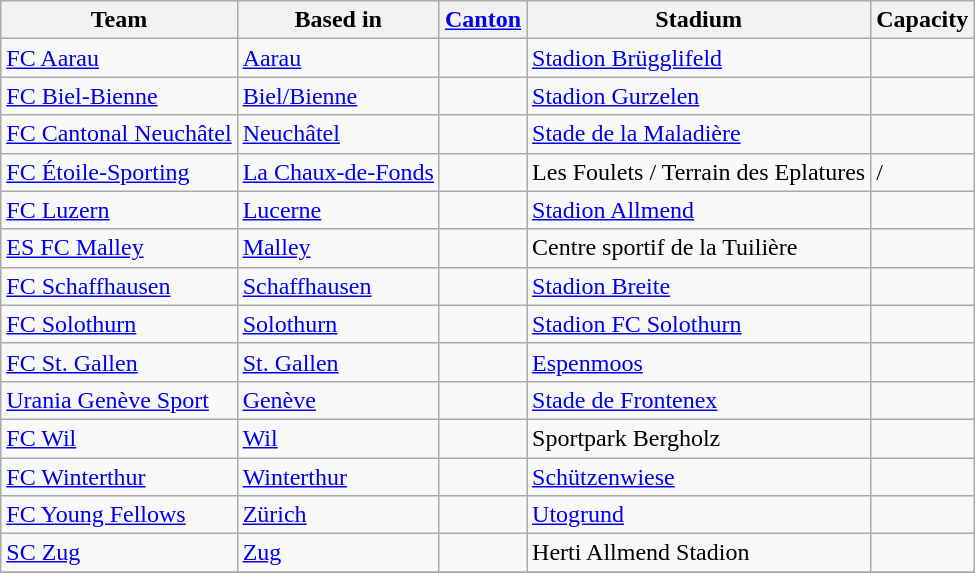<table class="wikitable sortable" style="text-align: left;">
<tr>
<th>Team</th>
<th>Based in</th>
<th><a href='#'>Canton</a></th>
<th>Stadium</th>
<th>Capacity</th>
</tr>
<tr>
<td><a href='#'>FC Aarau</a></td>
<td><a href='#'>Aarau</a></td>
<td></td>
<td><a href='#'>Stadion Brügglifeld</a></td>
<td></td>
</tr>
<tr>
<td><a href='#'>FC Biel-Bienne</a></td>
<td><a href='#'>Biel/Bienne</a></td>
<td></td>
<td><a href='#'>Stadion Gurzelen</a></td>
<td></td>
</tr>
<tr>
<td><a href='#'>FC Cantonal Neuchâtel</a></td>
<td><a href='#'>Neuchâtel</a></td>
<td></td>
<td><a href='#'>Stade de la Maladière</a></td>
<td></td>
</tr>
<tr>
<td><a href='#'>FC Étoile-Sporting</a></td>
<td><a href='#'>La Chaux-de-Fonds</a></td>
<td></td>
<td>Les Foulets / Terrain des Eplatures</td>
<td> / </td>
</tr>
<tr>
<td><a href='#'>FC Luzern</a></td>
<td><a href='#'>Lucerne</a></td>
<td></td>
<td><a href='#'>Stadion Allmend</a></td>
<td></td>
</tr>
<tr>
<td><a href='#'>ES FC Malley</a></td>
<td><a href='#'>Malley</a></td>
<td></td>
<td>Centre sportif de la Tuilière</td>
<td></td>
</tr>
<tr>
<td><a href='#'>FC Schaffhausen</a></td>
<td><a href='#'>Schaffhausen</a></td>
<td></td>
<td><a href='#'>Stadion Breite</a></td>
<td></td>
</tr>
<tr>
<td><a href='#'>FC Solothurn</a></td>
<td><a href='#'>Solothurn</a></td>
<td></td>
<td><a href='#'>Stadion FC Solothurn</a></td>
<td></td>
</tr>
<tr>
<td><a href='#'>FC St. Gallen</a></td>
<td><a href='#'>St. Gallen</a></td>
<td></td>
<td><a href='#'>Espenmoos</a></td>
<td></td>
</tr>
<tr>
<td><a href='#'>Urania Genève Sport</a></td>
<td><a href='#'>Genève</a></td>
<td></td>
<td><a href='#'>Stade de Frontenex</a></td>
<td></td>
</tr>
<tr>
<td><a href='#'>FC Wil</a></td>
<td><a href='#'>Wil</a></td>
<td></td>
<td>Sportpark Bergholz</td>
<td></td>
</tr>
<tr>
<td><a href='#'>FC Winterthur</a></td>
<td><a href='#'>Winterthur</a></td>
<td></td>
<td><a href='#'>Schützenwiese</a></td>
<td></td>
</tr>
<tr>
<td><a href='#'>FC Young Fellows</a></td>
<td><a href='#'>Zürich</a></td>
<td></td>
<td><a href='#'>Utogrund</a></td>
<td></td>
</tr>
<tr>
<td><a href='#'>SC Zug</a></td>
<td><a href='#'>Zug</a></td>
<td></td>
<td>Herti Allmend Stadion</td>
<td></td>
</tr>
<tr>
</tr>
</table>
